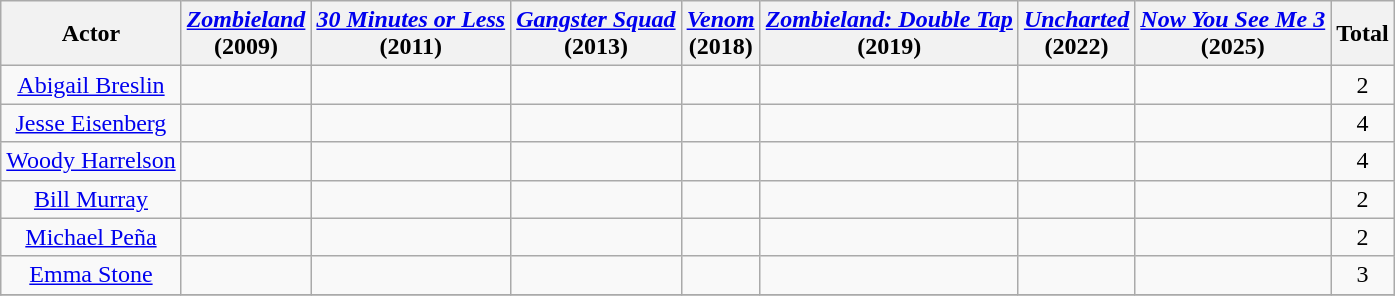<table class="wikitable sortable" style="text-align:center;">
<tr>
<th>Actor</th>
<th><em><a href='#'>Zombieland</a></em><br>(2009)</th>
<th><em><a href='#'>30 Minutes or Less</a></em><br>(2011)</th>
<th><em><a href='#'>Gangster Squad</a></em><br>(2013)</th>
<th><em><a href='#'>Venom</a></em><br>(2018)</th>
<th><em><a href='#'>Zombieland: Double Tap</a></em><br>(2019)</th>
<th><em><a href='#'>Uncharted</a></em><br>(2022)</th>
<th><em><a href='#'>Now You See Me 3</a></em><br>(2025)</th>
<th>Total</th>
</tr>
<tr>
<td><a href='#'>Abigail Breslin</a></td>
<td></td>
<td></td>
<td></td>
<td></td>
<td></td>
<td></td>
<td></td>
<td>2</td>
</tr>
<tr>
<td><a href='#'>Jesse Eisenberg</a></td>
<td></td>
<td></td>
<td></td>
<td></td>
<td></td>
<td></td>
<td></td>
<td>4</td>
</tr>
<tr>
<td><a href='#'>Woody Harrelson</a></td>
<td></td>
<td></td>
<td></td>
<td></td>
<td></td>
<td></td>
<td></td>
<td>4</td>
</tr>
<tr>
<td><a href='#'>Bill Murray</a></td>
<td></td>
<td></td>
<td></td>
<td></td>
<td></td>
<td></td>
<td></td>
<td>2</td>
</tr>
<tr>
<td><a href='#'>Michael Peña</a></td>
<td></td>
<td></td>
<td></td>
<td></td>
<td></td>
<td></td>
<td></td>
<td>2</td>
</tr>
<tr>
<td><a href='#'>Emma Stone</a></td>
<td></td>
<td></td>
<td></td>
<td></td>
<td></td>
<td></td>
<td></td>
<td>3</td>
</tr>
<tr>
</tr>
</table>
